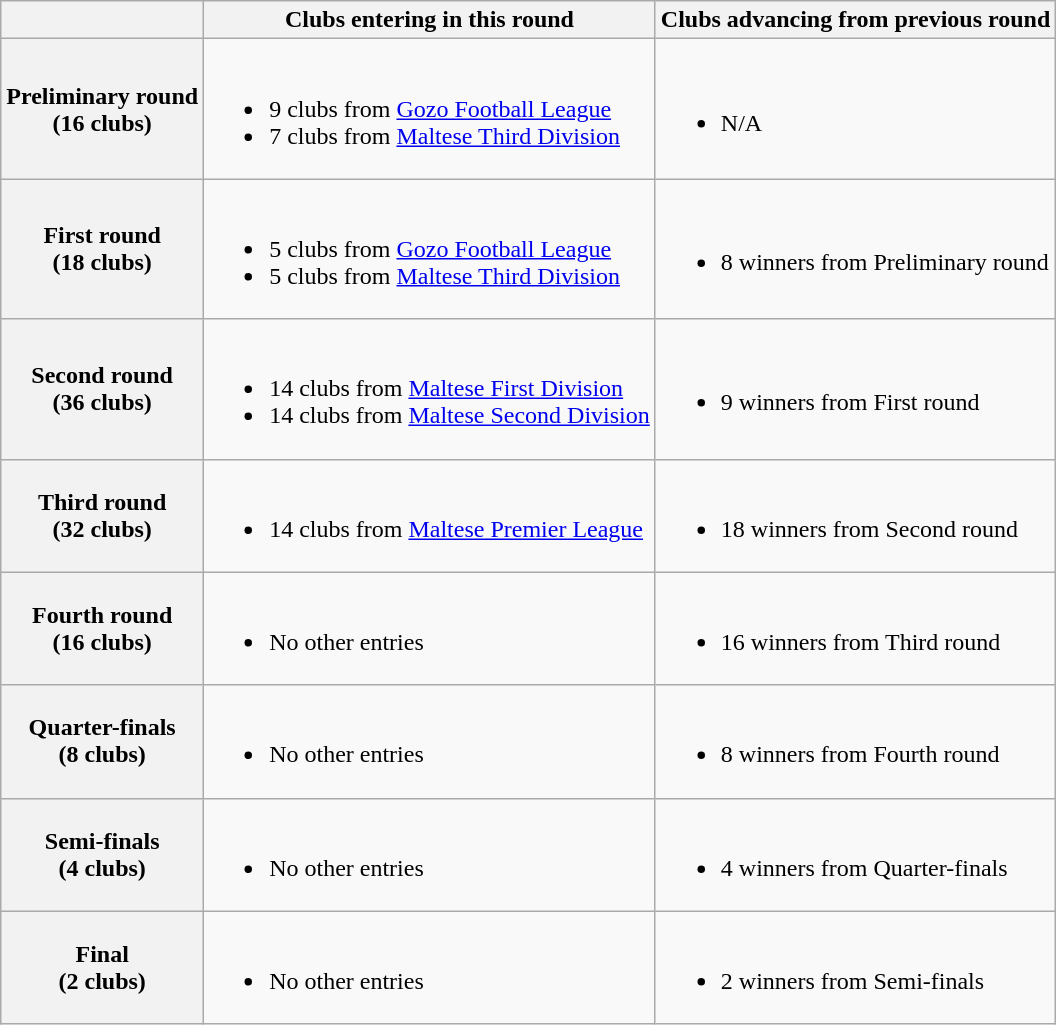<table class="wikitable">
<tr>
<th></th>
<th>Clubs entering in this round</th>
<th>Clubs advancing from previous round</th>
</tr>
<tr>
<th>Preliminary round <br>(16 clubs)</th>
<td><br><ul><li>9 clubs from <a href='#'>Gozo Football League</a></li><li>7 clubs from <a href='#'>Maltese Third Division</a></li></ul></td>
<td><br><ul><li>N/A</li></ul></td>
</tr>
<tr>
<th>First round <br>(18 clubs)</th>
<td><br><ul><li>5 clubs from <a href='#'>Gozo Football League</a></li><li>5 clubs from <a href='#'>Maltese Third Division</a></li></ul></td>
<td><br><ul><li>8 winners from Preliminary round</li></ul></td>
</tr>
<tr>
<th>Second round<br>(36 clubs)</th>
<td><br><ul><li>14 clubs from <a href='#'>Maltese First Division</a></li><li>14 clubs from <a href='#'>Maltese Second Division</a></li></ul></td>
<td><br><ul><li>9 winners from First round</li></ul></td>
</tr>
<tr>
<th>Third round<br>(32 clubs)</th>
<td><br><ul><li>14 clubs from <a href='#'>Maltese Premier League</a></li></ul></td>
<td><br><ul><li>18 winners from Second round</li></ul></td>
</tr>
<tr>
<th>Fourth round<br>(16 clubs)</th>
<td><br><ul><li>No other entries</li></ul></td>
<td><br><ul><li>16 winners from Third round</li></ul></td>
</tr>
<tr>
<th>Quarter-finals<br>(8 clubs)</th>
<td><br><ul><li>No other entries</li></ul></td>
<td><br><ul><li>8 winners from Fourth round</li></ul></td>
</tr>
<tr>
<th>Semi-finals<br>(4 clubs)</th>
<td><br><ul><li>No other entries</li></ul></td>
<td><br><ul><li>4 winners from Quarter-finals</li></ul></td>
</tr>
<tr>
<th>Final<br>(2 clubs)</th>
<td><br><ul><li>No other entries</li></ul></td>
<td><br><ul><li>2 winners from Semi-finals</li></ul></td>
</tr>
</table>
